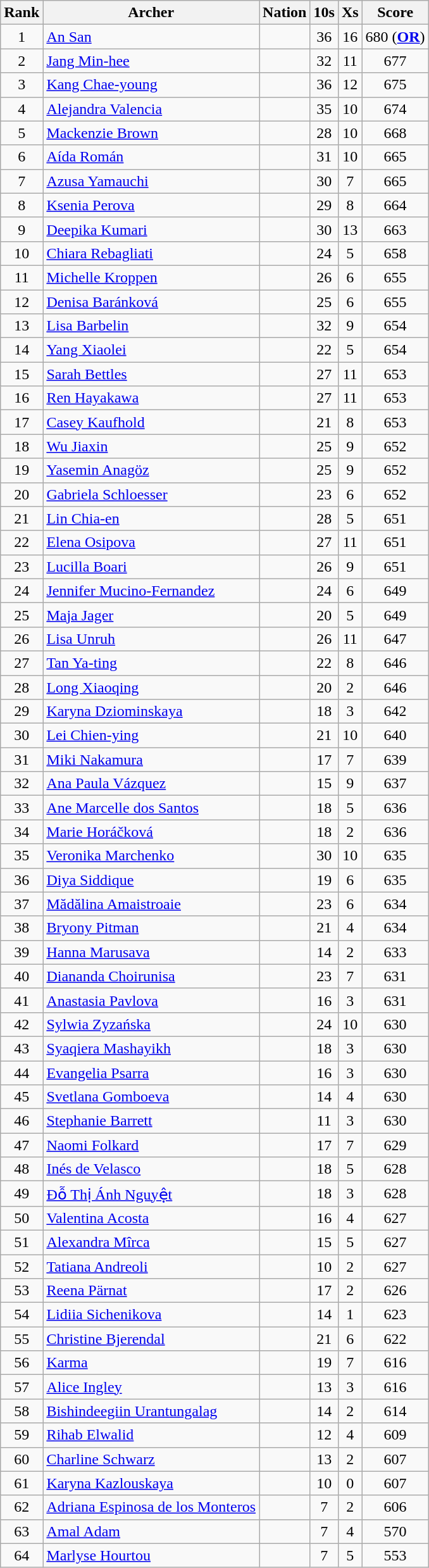<table class="wikitable sortable" style="text-align:center">
<tr>
<th>Rank</th>
<th>Archer</th>
<th>Nation</th>
<th>10s</th>
<th>Xs</th>
<th>Score</th>
</tr>
<tr>
<td>1</td>
<td align="left"><a href='#'>An San</a></td>
<td align="left"></td>
<td>36</td>
<td>16</td>
<td>680 (<a href='#'><strong>OR</strong></a>)</td>
</tr>
<tr>
<td>2</td>
<td align="left"><a href='#'>Jang Min-hee</a></td>
<td align="left"></td>
<td>32</td>
<td>11</td>
<td>677</td>
</tr>
<tr>
<td>3</td>
<td align="left"><a href='#'>Kang Chae-young</a></td>
<td align="left"></td>
<td>36</td>
<td>12</td>
<td>675</td>
</tr>
<tr>
<td>4</td>
<td align="left"><a href='#'>Alejandra Valencia</a></td>
<td align="left"></td>
<td>35</td>
<td>10</td>
<td>674</td>
</tr>
<tr>
<td>5</td>
<td align="left"><a href='#'>Mackenzie Brown</a></td>
<td align="left"></td>
<td>28</td>
<td>10</td>
<td>668</td>
</tr>
<tr>
<td>6</td>
<td align="left"><a href='#'>Aída Román</a></td>
<td align="left"></td>
<td>31</td>
<td>10</td>
<td>665</td>
</tr>
<tr>
<td>7</td>
<td align="left"><a href='#'>Azusa Yamauchi</a></td>
<td align="left"></td>
<td>30</td>
<td>7</td>
<td>665</td>
</tr>
<tr>
<td>8</td>
<td align="left"><a href='#'>Ksenia Perova</a></td>
<td align="left"></td>
<td>29</td>
<td>8</td>
<td>664</td>
</tr>
<tr>
<td>9</td>
<td align="left"><a href='#'>Deepika Kumari</a></td>
<td align="left"></td>
<td>30</td>
<td>13</td>
<td>663</td>
</tr>
<tr>
<td>10</td>
<td align="left"><a href='#'>Chiara Rebagliati</a></td>
<td align="left"></td>
<td>24</td>
<td>5</td>
<td>658</td>
</tr>
<tr>
<td>11</td>
<td align="left"><a href='#'>Michelle Kroppen</a></td>
<td align="left"></td>
<td>26</td>
<td>6</td>
<td>655</td>
</tr>
<tr>
<td>12</td>
<td align="left"><a href='#'>Denisa Baránková</a></td>
<td align="left"></td>
<td>25</td>
<td>6</td>
<td>655</td>
</tr>
<tr>
<td>13</td>
<td align="left"><a href='#'>Lisa Barbelin</a></td>
<td align="left"></td>
<td>32</td>
<td>9</td>
<td>654</td>
</tr>
<tr>
<td>14</td>
<td align="left"><a href='#'>Yang Xiaolei</a></td>
<td align="left"></td>
<td>22</td>
<td>5</td>
<td>654</td>
</tr>
<tr>
<td>15</td>
<td align="left"><a href='#'>Sarah Bettles</a></td>
<td align="left"></td>
<td>27</td>
<td>11</td>
<td>653</td>
</tr>
<tr>
<td>16</td>
<td align="left"><a href='#'>Ren Hayakawa</a></td>
<td align="left"></td>
<td>27</td>
<td>11</td>
<td>653</td>
</tr>
<tr>
<td>17</td>
<td align="left"><a href='#'>Casey Kaufhold</a></td>
<td align="left"></td>
<td>21</td>
<td>8</td>
<td>653</td>
</tr>
<tr>
<td>18</td>
<td align="left"><a href='#'>Wu Jiaxin</a></td>
<td align="left"></td>
<td>25</td>
<td>9</td>
<td>652</td>
</tr>
<tr>
<td>19</td>
<td align="left"><a href='#'>Yasemin Anagöz</a></td>
<td align="left"></td>
<td>25</td>
<td>9</td>
<td>652</td>
</tr>
<tr>
<td>20</td>
<td align="left"><a href='#'>Gabriela Schloesser</a></td>
<td align="left"></td>
<td>23</td>
<td>6</td>
<td>652</td>
</tr>
<tr>
<td>21</td>
<td align="left"><a href='#'>Lin Chia-en</a></td>
<td align="left"></td>
<td>28</td>
<td>5</td>
<td>651</td>
</tr>
<tr>
<td>22</td>
<td align="left"><a href='#'>Elena Osipova</a></td>
<td align="left"></td>
<td>27</td>
<td>11</td>
<td>651</td>
</tr>
<tr>
<td>23</td>
<td align="left"><a href='#'>Lucilla Boari</a></td>
<td align="left"></td>
<td>26</td>
<td>9</td>
<td>651</td>
</tr>
<tr>
<td>24</td>
<td align="left"><a href='#'>Jennifer Mucino-Fernandez</a></td>
<td align="left"></td>
<td>24</td>
<td>6</td>
<td>649</td>
</tr>
<tr>
<td>25</td>
<td align="left"><a href='#'>Maja Jager</a></td>
<td align="left"></td>
<td>20</td>
<td>5</td>
<td>649</td>
</tr>
<tr>
<td>26</td>
<td align="left"><a href='#'>Lisa Unruh</a></td>
<td align="left"></td>
<td>26</td>
<td>11</td>
<td>647</td>
</tr>
<tr>
<td>27</td>
<td align="left"><a href='#'>Tan Ya-ting</a></td>
<td align="left"></td>
<td>22</td>
<td>8</td>
<td>646</td>
</tr>
<tr>
<td>28</td>
<td align="left"><a href='#'>Long Xiaoqing</a></td>
<td align="left"></td>
<td>20</td>
<td>2</td>
<td>646</td>
</tr>
<tr>
<td>29</td>
<td align="left"><a href='#'>Karyna Dziominskaya</a></td>
<td align="left"></td>
<td>18</td>
<td>3</td>
<td>642</td>
</tr>
<tr>
<td>30</td>
<td align="left"><a href='#'>Lei Chien-ying</a></td>
<td align="left"></td>
<td>21</td>
<td>10</td>
<td>640</td>
</tr>
<tr>
<td>31</td>
<td align="left"><a href='#'>Miki Nakamura</a></td>
<td align="left"></td>
<td>17</td>
<td>7</td>
<td>639</td>
</tr>
<tr>
<td>32</td>
<td align="left"><a href='#'>Ana Paula Vázquez</a></td>
<td align="left"></td>
<td>15</td>
<td>9</td>
<td>637</td>
</tr>
<tr>
<td>33</td>
<td align="left"><a href='#'>Ane Marcelle dos Santos</a></td>
<td align="left"></td>
<td>18</td>
<td>5</td>
<td>636</td>
</tr>
<tr>
<td>34</td>
<td align="left"><a href='#'>Marie Horáčková</a></td>
<td align="left"></td>
<td>18</td>
<td>2</td>
<td>636</td>
</tr>
<tr>
<td>35</td>
<td align="left"><a href='#'>Veronika Marchenko</a></td>
<td align="left"></td>
<td>30</td>
<td>10</td>
<td>635</td>
</tr>
<tr>
<td>36</td>
<td align="left"><a href='#'>Diya Siddique</a></td>
<td align="left"></td>
<td>19</td>
<td>6</td>
<td>635</td>
</tr>
<tr>
<td>37</td>
<td align="left"><a href='#'>Mădălina Amaistroaie</a></td>
<td align="left"></td>
<td>23</td>
<td>6</td>
<td>634</td>
</tr>
<tr>
<td>38</td>
<td align="left"><a href='#'>Bryony Pitman</a></td>
<td align="left"></td>
<td>21</td>
<td>4</td>
<td>634</td>
</tr>
<tr>
<td>39</td>
<td align="left"><a href='#'>Hanna Marusava</a></td>
<td align="left"></td>
<td>14</td>
<td>2</td>
<td>633</td>
</tr>
<tr>
<td>40</td>
<td align="left"><a href='#'>Diananda Choirunisa</a></td>
<td align="left"></td>
<td>23</td>
<td>7</td>
<td>631</td>
</tr>
<tr>
<td>41</td>
<td align="left"><a href='#'>Anastasia Pavlova</a></td>
<td align="left"></td>
<td>16</td>
<td>3</td>
<td>631</td>
</tr>
<tr>
<td>42</td>
<td align="left"><a href='#'>Sylwia Zyzańska</a></td>
<td align="left"></td>
<td>24</td>
<td>10</td>
<td>630</td>
</tr>
<tr>
<td>43</td>
<td align="left"><a href='#'>Syaqiera Mashayikh</a></td>
<td align="left"></td>
<td>18</td>
<td>3</td>
<td>630</td>
</tr>
<tr>
<td>44</td>
<td align="left"><a href='#'>Evangelia Psarra</a></td>
<td align="left"></td>
<td>16</td>
<td>3</td>
<td>630</td>
</tr>
<tr>
<td>45</td>
<td align="left"><a href='#'>Svetlana Gomboeva</a></td>
<td align="left"></td>
<td>14</td>
<td>4</td>
<td>630</td>
</tr>
<tr>
<td>46</td>
<td align="left"><a href='#'>Stephanie Barrett</a></td>
<td align="left"></td>
<td>11</td>
<td>3</td>
<td>630</td>
</tr>
<tr>
<td>47</td>
<td align="left"><a href='#'>Naomi Folkard</a></td>
<td align="left"></td>
<td>17</td>
<td>7</td>
<td>629</td>
</tr>
<tr>
<td>48</td>
<td align="left"><a href='#'>Inés de Velasco</a></td>
<td align="left"></td>
<td>18</td>
<td>5</td>
<td>628</td>
</tr>
<tr>
<td>49</td>
<td align="left"><a href='#'>Đỗ Thị Ánh Nguyệt</a></td>
<td align="left"></td>
<td>18</td>
<td>3</td>
<td>628</td>
</tr>
<tr>
<td>50</td>
<td align="left"><a href='#'>Valentina Acosta</a></td>
<td align="left"></td>
<td>16</td>
<td>4</td>
<td>627</td>
</tr>
<tr>
<td>51</td>
<td align="left"><a href='#'>Alexandra Mîrca</a></td>
<td align="left"></td>
<td>15</td>
<td>5</td>
<td>627</td>
</tr>
<tr>
<td>52</td>
<td align="left"><a href='#'>Tatiana Andreoli</a></td>
<td align="left"></td>
<td>10</td>
<td>2</td>
<td>627</td>
</tr>
<tr>
<td>53</td>
<td align="left"><a href='#'>Reena Pärnat</a></td>
<td align="left"></td>
<td>17</td>
<td>2</td>
<td>626</td>
</tr>
<tr>
<td>54</td>
<td align="left"><a href='#'>Lidiia Sichenikova</a></td>
<td align="left"></td>
<td>14</td>
<td>1</td>
<td>623</td>
</tr>
<tr>
<td>55</td>
<td align="left"><a href='#'>Christine Bjerendal</a></td>
<td align="left"></td>
<td>21</td>
<td>6</td>
<td>622</td>
</tr>
<tr>
<td>56</td>
<td align="left"><a href='#'>Karma</a></td>
<td align="left"></td>
<td>19</td>
<td>7</td>
<td>616</td>
</tr>
<tr>
<td>57</td>
<td align="left"><a href='#'>Alice Ingley</a></td>
<td align="left"></td>
<td>13</td>
<td>3</td>
<td>616</td>
</tr>
<tr>
<td>58</td>
<td align="left"><a href='#'>Bishindeegiin Urantungalag</a></td>
<td align="left"></td>
<td>14</td>
<td>2</td>
<td>614</td>
</tr>
<tr>
<td>59</td>
<td align="left"><a href='#'>Rihab Elwalid</a></td>
<td align="left"></td>
<td>12</td>
<td>4</td>
<td>609</td>
</tr>
<tr>
<td>60</td>
<td align="left"><a href='#'>Charline Schwarz</a></td>
<td align="left"></td>
<td>13</td>
<td>2</td>
<td>607</td>
</tr>
<tr>
<td>61</td>
<td align="left"><a href='#'>Karyna Kazlouskaya</a></td>
<td align="left"></td>
<td>10</td>
<td>0</td>
<td>607</td>
</tr>
<tr>
<td>62</td>
<td align="left"><a href='#'>Adriana Espinosa de los Monteros</a></td>
<td align="left"></td>
<td>7</td>
<td>2</td>
<td>606</td>
</tr>
<tr>
<td>63</td>
<td align="left"><a href='#'>Amal Adam</a></td>
<td align="left"></td>
<td>7</td>
<td>4</td>
<td>570</td>
</tr>
<tr>
<td>64</td>
<td align="left"><a href='#'>Marlyse Hourtou</a></td>
<td align="left"></td>
<td>7</td>
<td>5</td>
<td>553</td>
</tr>
</table>
